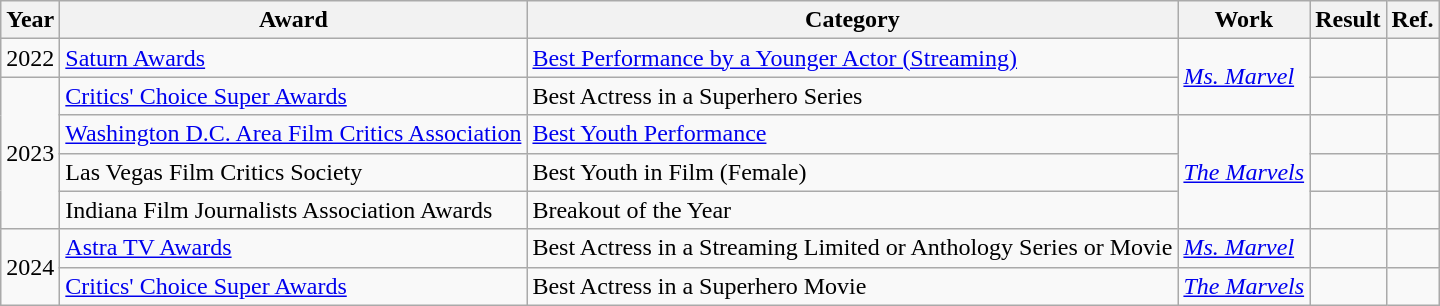<table class="wikitable unsortable">
<tr>
<th>Year</th>
<th>Award</th>
<th>Category</th>
<th>Work</th>
<th>Result</th>
<th class="unsortable">Ref.</th>
</tr>
<tr>
<td>2022</td>
<td><a href='#'>Saturn Awards</a></td>
<td><a href='#'>Best Performance by a Younger Actor (Streaming)</a></td>
<td rowspan="2"><em><a href='#'>Ms. Marvel</a></em></td>
<td></td>
<td style="text-align: center;"></td>
</tr>
<tr>
<td rowspan="4">2023</td>
<td><a href='#'>Critics' Choice Super Awards</a></td>
<td>Best Actress in a Superhero Series</td>
<td></td>
<td style="text-align: center;"></td>
</tr>
<tr>
<td><a href='#'>Washington D.C. Area Film Critics Association</a></td>
<td><a href='#'>Best Youth Performance</a></td>
<td rowspan="3"><em><a href='#'>The Marvels</a></em></td>
<td></td>
<td style="text-align: center;"></td>
</tr>
<tr>
<td>Las Vegas Film Critics Society</td>
<td>Best Youth in Film (Female)</td>
<td></td>
<td style="text-align: center;"></td>
</tr>
<tr>
<td>Indiana Film Journalists Association Awards</td>
<td>Breakout of the Year</td>
<td></td>
<td style="text-align: center;"></td>
</tr>
<tr>
<td rowspan="2">2024</td>
<td><a href='#'>Astra TV Awards</a></td>
<td>Best Actress in a Streaming Limited or Anthology Series or Movie</td>
<td><em><a href='#'>Ms. Marvel</a></em></td>
<td></td>
<td style="text-align: center;"></td>
</tr>
<tr>
<td><a href='#'>Critics' Choice Super Awards</a></td>
<td>Best Actress in a Superhero Movie</td>
<td><em><a href='#'>The Marvels</a></em></td>
<td></td>
<td style="text-align: center;"></td>
</tr>
</table>
